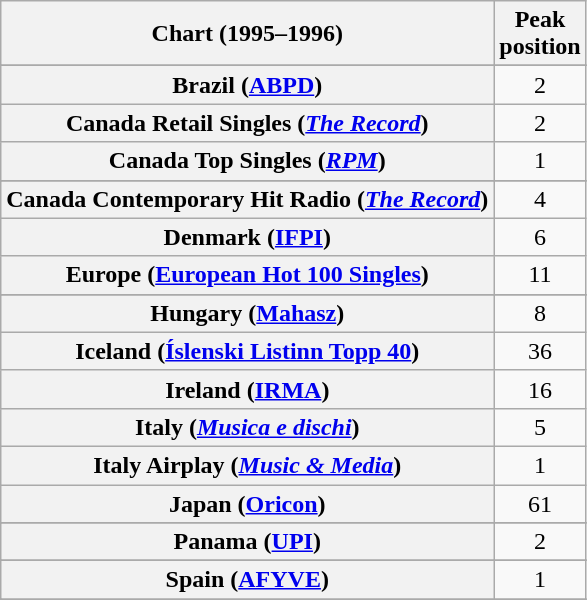<table class="wikitable plainrowheaders sortable" style="text-align:center;">
<tr>
<th scope="col">Chart (1995–1996)</th>
<th scope="col">Peak<br>position</th>
</tr>
<tr>
</tr>
<tr>
</tr>
<tr>
</tr>
<tr>
</tr>
<tr>
<th scope="row">Brazil (<a href='#'>ABPD</a>)</th>
<td style="text-align:center;">2</td>
</tr>
<tr>
<th scope="row">Canada Retail Singles (<a href='#'><em>The Record</em></a>)</th>
<td style="text-align:center;">2</td>
</tr>
<tr>
<th scope="row">Canada Top Singles (<a href='#'><em>RPM</em></a>)</th>
<td style="text-align:center;">1</td>
</tr>
<tr>
</tr>
<tr>
<th scope="row">Canada Contemporary Hit Radio (<a href='#'><em>The Record</em></a>)</th>
<td style="text-align:center;">4</td>
</tr>
<tr>
<th scope="row">Denmark (<a href='#'>IFPI</a>)</th>
<td style="text-align:center;">6</td>
</tr>
<tr>
<th scope="row">Europe (<a href='#'>European Hot 100 Singles</a>)</th>
<td style="text-align:center;">11</td>
</tr>
<tr>
</tr>
<tr>
</tr>
<tr>
</tr>
<tr>
<th scope="row">Hungary (<a href='#'>Mahasz</a>)</th>
<td>8</td>
</tr>
<tr>
<th scope="row">Iceland (<a href='#'>Íslenski Listinn Topp 40</a>)</th>
<td style="text-align:center;">36</td>
</tr>
<tr>
<th scope="row">Ireland (<a href='#'>IRMA</a>)</th>
<td style="text-align:center;">16</td>
</tr>
<tr>
<th scope="row">Italy (<em><a href='#'>Musica e dischi</a></em>)</th>
<td style="text-align:center;">5</td>
</tr>
<tr>
<th scope="row">Italy Airplay (<em><a href='#'>Music & Media</a></em>)</th>
<td>1</td>
</tr>
<tr>
<th scope="row">Japan (<a href='#'>Oricon</a>)</th>
<td style="text-align:center;">61</td>
</tr>
<tr>
</tr>
<tr>
</tr>
<tr>
</tr>
<tr>
</tr>
<tr>
<th scope="row">Panama (<a href='#'>UPI</a>)</th>
<td style="text-align:center;">2</td>
</tr>
<tr>
</tr>
<tr>
<th scope="row">Spain (<a href='#'>AFYVE</a>)</th>
<td style="text-align:center;">1</td>
</tr>
<tr>
</tr>
<tr>
</tr>
<tr>
</tr>
<tr>
</tr>
<tr>
</tr>
<tr>
</tr>
<tr>
</tr>
<tr>
</tr>
<tr>
</tr>
<tr>
</tr>
</table>
